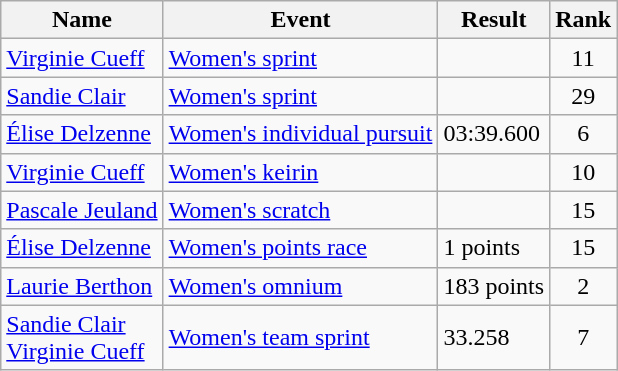<table class="wikitable sortable">
<tr>
<th>Name</th>
<th>Event</th>
<th>Result</th>
<th>Rank</th>
</tr>
<tr>
<td><a href='#'>Virginie Cueff</a></td>
<td><a href='#'>Women's sprint</a></td>
<td></td>
<td align=center>11</td>
</tr>
<tr>
<td><a href='#'>Sandie Clair</a></td>
<td><a href='#'>Women's sprint</a></td>
<td></td>
<td align=center>29</td>
</tr>
<tr>
<td><a href='#'>Élise Delzenne</a></td>
<td><a href='#'>Women's individual pursuit</a></td>
<td>03:39.600</td>
<td align=center>6</td>
</tr>
<tr>
<td><a href='#'>Virginie Cueff</a></td>
<td><a href='#'>Women's keirin</a></td>
<td></td>
<td align=center>10</td>
</tr>
<tr>
<td><a href='#'>Pascale Jeuland</a></td>
<td><a href='#'>Women's scratch</a></td>
<td></td>
<td align=center>15</td>
</tr>
<tr>
<td><a href='#'>Élise Delzenne</a></td>
<td><a href='#'>Women's points race</a></td>
<td>1 points</td>
<td align=center>15</td>
</tr>
<tr>
<td><a href='#'>Laurie Berthon</a></td>
<td><a href='#'>Women's omnium</a></td>
<td>183 points</td>
<td align=center>2</td>
</tr>
<tr>
<td><a href='#'>Sandie Clair</a><br><a href='#'>Virginie Cueff</a></td>
<td><a href='#'>Women's team sprint</a></td>
<td>33.258</td>
<td align=center>7</td>
</tr>
</table>
